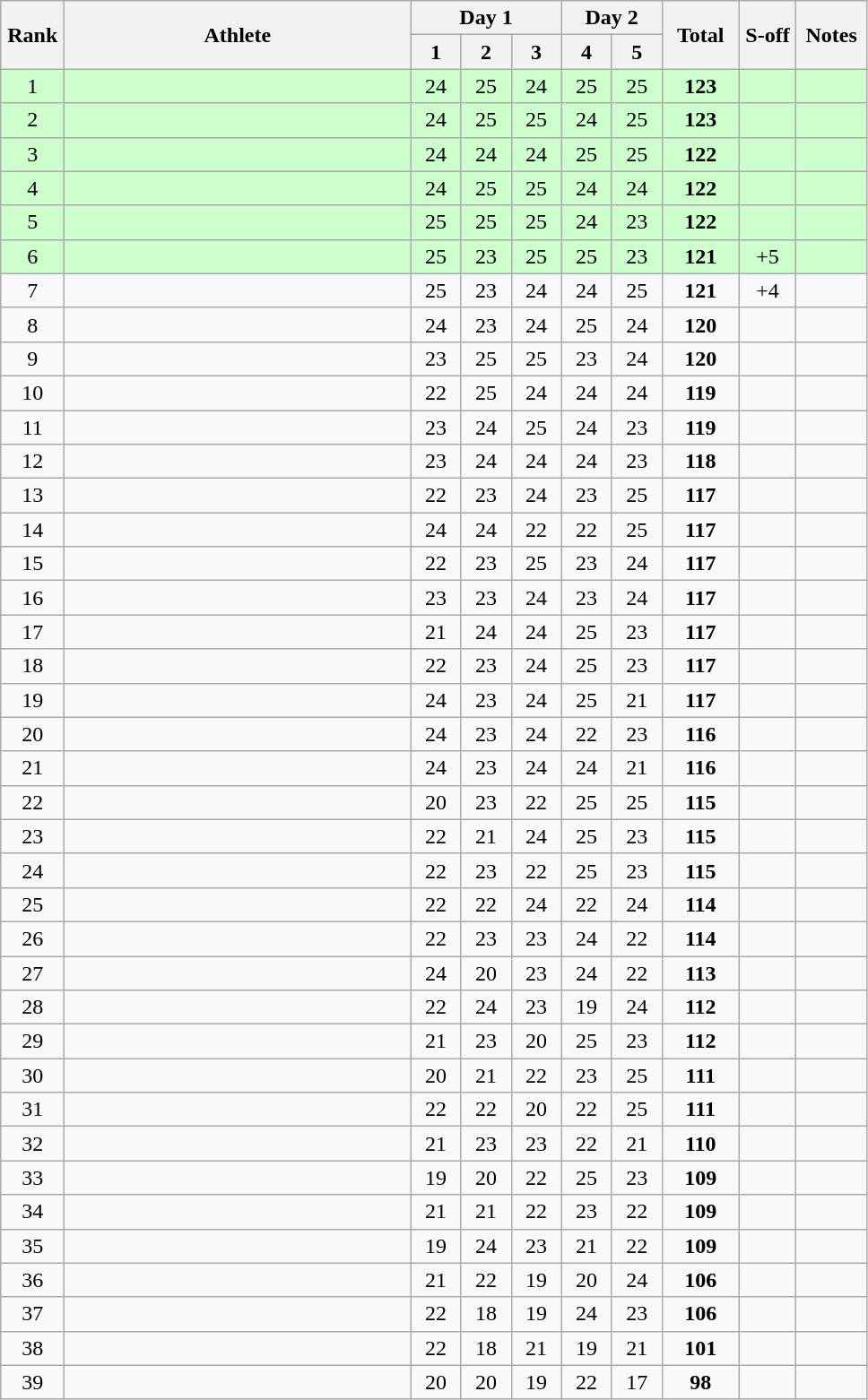<table class="wikitable" style="text-align:center">
<tr>
<th rowspan=2 width=40>Rank</th>
<th rowspan=2 width=250>Athlete</th>
<th colspan=3>Day 1</th>
<th colspan=2>Day 2</th>
<th rowspan=2 width=50>Total</th>
<th rowspan=2 width=35>S-off</th>
<th rowspan=2 width=45>Notes</th>
</tr>
<tr>
<th width=30>1</th>
<th width=30>2</th>
<th width=30>3</th>
<th width=30>4</th>
<th width=30>5</th>
</tr>
<tr bgcolor=ccffcc>
<td>1</td>
<td align=left></td>
<td>24</td>
<td>25</td>
<td>24</td>
<td>25</td>
<td>25</td>
<td><strong>123</strong></td>
<td></td>
<td></td>
</tr>
<tr bgcolor=ccffcc>
<td>2</td>
<td align=left></td>
<td>24</td>
<td>25</td>
<td>25</td>
<td>24</td>
<td>25</td>
<td><strong>123</strong></td>
<td></td>
<td></td>
</tr>
<tr bgcolor=ccffcc>
<td>3</td>
<td align=left></td>
<td>24</td>
<td>24</td>
<td>24</td>
<td>25</td>
<td>25</td>
<td><strong>122</strong></td>
<td></td>
<td></td>
</tr>
<tr bgcolor=ccffcc>
<td>4</td>
<td align=left></td>
<td>24</td>
<td>25</td>
<td>25</td>
<td>24</td>
<td>24</td>
<td><strong>122</strong></td>
<td></td>
<td></td>
</tr>
<tr bgcolor=ccffcc>
<td>5</td>
<td align=left></td>
<td>25</td>
<td>25</td>
<td>25</td>
<td>24</td>
<td>23</td>
<td><strong>122</strong></td>
<td></td>
<td></td>
</tr>
<tr bgcolor=ccffcc>
<td>6</td>
<td align=left></td>
<td>25</td>
<td>23</td>
<td>25</td>
<td>25</td>
<td>23</td>
<td><strong>121</strong></td>
<td>+5</td>
<td></td>
</tr>
<tr>
<td>7</td>
<td align=left></td>
<td>25</td>
<td>23</td>
<td>24</td>
<td>24</td>
<td>25</td>
<td><strong>121</strong></td>
<td>+4</td>
<td></td>
</tr>
<tr>
<td>8</td>
<td align=left></td>
<td>24</td>
<td>23</td>
<td>24</td>
<td>25</td>
<td>24</td>
<td><strong>120</strong></td>
<td></td>
<td></td>
</tr>
<tr>
<td>9</td>
<td align=left></td>
<td>23</td>
<td>25</td>
<td>25</td>
<td>23</td>
<td>24</td>
<td><strong>120</strong></td>
<td></td>
<td></td>
</tr>
<tr>
<td>10</td>
<td align=left></td>
<td>22</td>
<td>25</td>
<td>24</td>
<td>24</td>
<td>24</td>
<td><strong>119</strong></td>
<td></td>
<td></td>
</tr>
<tr>
<td>11</td>
<td align=left></td>
<td>23</td>
<td>24</td>
<td>25</td>
<td>24</td>
<td>23</td>
<td><strong>119</strong></td>
<td></td>
<td></td>
</tr>
<tr>
<td>12</td>
<td align=left></td>
<td>23</td>
<td>24</td>
<td>24</td>
<td>24</td>
<td>23</td>
<td><strong>118</strong></td>
<td></td>
<td></td>
</tr>
<tr>
<td>13</td>
<td align=left></td>
<td>22</td>
<td>23</td>
<td>24</td>
<td>23</td>
<td>25</td>
<td><strong>117</strong></td>
<td></td>
<td></td>
</tr>
<tr>
<td>14</td>
<td align=left></td>
<td>24</td>
<td>24</td>
<td>22</td>
<td>22</td>
<td>25</td>
<td><strong>117</strong></td>
<td></td>
<td></td>
</tr>
<tr>
<td>15</td>
<td align=left></td>
<td>22</td>
<td>23</td>
<td>25</td>
<td>23</td>
<td>24</td>
<td><strong>117</strong></td>
<td></td>
<td></td>
</tr>
<tr>
<td>16</td>
<td align=left></td>
<td>23</td>
<td>23</td>
<td>24</td>
<td>23</td>
<td>24</td>
<td><strong>117</strong></td>
<td></td>
<td></td>
</tr>
<tr>
<td>17</td>
<td align=left></td>
<td>21</td>
<td>24</td>
<td>24</td>
<td>25</td>
<td>23</td>
<td><strong>117</strong></td>
<td></td>
<td></td>
</tr>
<tr>
<td>18</td>
<td align=left></td>
<td>22</td>
<td>23</td>
<td>24</td>
<td>25</td>
<td>23</td>
<td><strong>117</strong></td>
<td></td>
<td></td>
</tr>
<tr>
<td>19</td>
<td align=left></td>
<td>24</td>
<td>23</td>
<td>24</td>
<td>25</td>
<td>21</td>
<td><strong>117</strong></td>
<td></td>
<td></td>
</tr>
<tr>
<td>20</td>
<td align=left></td>
<td>24</td>
<td>23</td>
<td>24</td>
<td>22</td>
<td>23</td>
<td><strong>116</strong></td>
<td></td>
<td></td>
</tr>
<tr>
<td>21</td>
<td align=left></td>
<td>24</td>
<td>23</td>
<td>24</td>
<td>24</td>
<td>21</td>
<td><strong>116</strong></td>
<td></td>
<td></td>
</tr>
<tr>
<td>22</td>
<td align=left></td>
<td>20</td>
<td>23</td>
<td>22</td>
<td>25</td>
<td>25</td>
<td><strong>115</strong></td>
<td></td>
<td></td>
</tr>
<tr>
<td>23</td>
<td align=left></td>
<td>22</td>
<td>21</td>
<td>24</td>
<td>25</td>
<td>23</td>
<td><strong>115</strong></td>
<td></td>
<td></td>
</tr>
<tr>
<td>24</td>
<td align=left></td>
<td>22</td>
<td>23</td>
<td>22</td>
<td>25</td>
<td>23</td>
<td><strong>115</strong></td>
<td></td>
<td></td>
</tr>
<tr>
<td>25</td>
<td align=left></td>
<td>22</td>
<td>22</td>
<td>24</td>
<td>22</td>
<td>24</td>
<td><strong>114</strong></td>
<td></td>
<td></td>
</tr>
<tr>
<td>26</td>
<td align=left></td>
<td>22</td>
<td>23</td>
<td>23</td>
<td>24</td>
<td>22</td>
<td><strong>114</strong></td>
<td></td>
<td></td>
</tr>
<tr>
<td>27</td>
<td align=left></td>
<td>24</td>
<td>20</td>
<td>23</td>
<td>24</td>
<td>22</td>
<td><strong>113</strong></td>
<td></td>
<td></td>
</tr>
<tr>
<td>28</td>
<td align=left></td>
<td>22</td>
<td>24</td>
<td>23</td>
<td>19</td>
<td>24</td>
<td><strong>112</strong></td>
<td></td>
<td></td>
</tr>
<tr>
<td>29</td>
<td align=left></td>
<td>21</td>
<td>23</td>
<td>20</td>
<td>25</td>
<td>23</td>
<td><strong>112</strong></td>
<td></td>
<td></td>
</tr>
<tr>
<td>30</td>
<td align=left></td>
<td>20</td>
<td>21</td>
<td>22</td>
<td>23</td>
<td>25</td>
<td><strong>111</strong></td>
<td></td>
<td></td>
</tr>
<tr>
<td>31</td>
<td align=left></td>
<td>22</td>
<td>22</td>
<td>20</td>
<td>22</td>
<td>25</td>
<td><strong>111</strong></td>
<td></td>
<td></td>
</tr>
<tr>
<td>32</td>
<td align=left></td>
<td>21</td>
<td>23</td>
<td>23</td>
<td>22</td>
<td>21</td>
<td><strong>110</strong></td>
<td></td>
<td></td>
</tr>
<tr>
<td>33</td>
<td align=left></td>
<td>19</td>
<td>20</td>
<td>22</td>
<td>25</td>
<td>23</td>
<td><strong>109</strong></td>
<td></td>
<td></td>
</tr>
<tr>
<td>34</td>
<td align=left></td>
<td>21</td>
<td>21</td>
<td>22</td>
<td>23</td>
<td>22</td>
<td><strong>109</strong></td>
<td></td>
<td></td>
</tr>
<tr>
<td>35</td>
<td align=left></td>
<td>19</td>
<td>24</td>
<td>23</td>
<td>21</td>
<td>22</td>
<td><strong>109</strong></td>
<td></td>
<td></td>
</tr>
<tr>
<td>36</td>
<td align=left></td>
<td>21</td>
<td>22</td>
<td>19</td>
<td>20</td>
<td>24</td>
<td><strong>106</strong></td>
<td></td>
<td></td>
</tr>
<tr>
<td>37</td>
<td align=left></td>
<td>22</td>
<td>18</td>
<td>19</td>
<td>24</td>
<td>23</td>
<td><strong>106</strong></td>
<td></td>
<td></td>
</tr>
<tr>
<td>38</td>
<td align=left></td>
<td>22</td>
<td>18</td>
<td>21</td>
<td>19</td>
<td>21</td>
<td><strong>101</strong></td>
<td></td>
<td></td>
</tr>
<tr>
<td>39</td>
<td align=left></td>
<td>20</td>
<td>20</td>
<td>19</td>
<td>22</td>
<td>17</td>
<td><strong>98</strong></td>
<td></td>
<td></td>
</tr>
</table>
